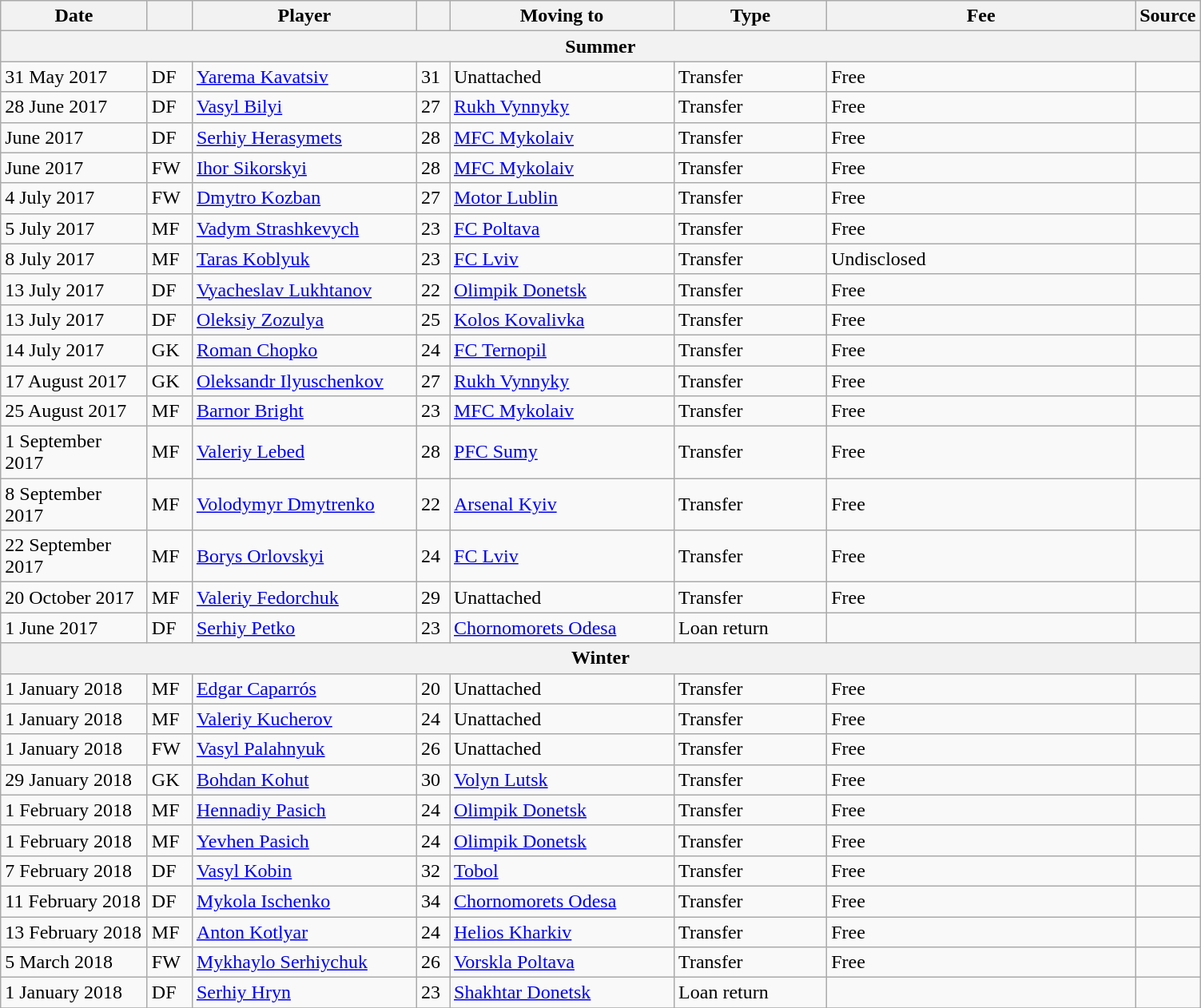<table class="wikitable sortable">
<tr>
<th style="width:115px;">Date</th>
<th style="width:30px;"></th>
<th style="width:180px;">Player</th>
<th style="width:20px;"></th>
<th style="width:180px;">Moving to</th>
<th style="width:120px;" class="unsortable">Type</th>
<th style="width:250px;" class="unsortable">Fee</th>
<th style="width:20px;">Source</th>
</tr>
<tr>
<th colspan=8>Summer</th>
</tr>
<tr>
<td>31 May 2017</td>
<td>DF</td>
<td> <a href='#'>Yarema Kavatsiv</a></td>
<td>31</td>
<td>Unattached</td>
<td>Transfer</td>
<td>Free</td>
<td></td>
</tr>
<tr>
<td>28 June 2017</td>
<td>DF</td>
<td> <a href='#'>Vasyl Bilyi</a></td>
<td>27</td>
<td> <a href='#'>Rukh Vynnyky</a></td>
<td>Transfer</td>
<td>Free</td>
<td></td>
</tr>
<tr>
<td>June 2017</td>
<td>DF</td>
<td> <a href='#'>Serhiy Herasymets</a></td>
<td>28</td>
<td> <a href='#'>MFC Mykolaiv</a></td>
<td>Transfer</td>
<td>Free</td>
<td></td>
</tr>
<tr>
<td>June 2017</td>
<td>FW</td>
<td> <a href='#'>Ihor Sikorskyi</a></td>
<td>28</td>
<td> <a href='#'>MFC Mykolaiv</a></td>
<td>Transfer</td>
<td>Free</td>
<td></td>
</tr>
<tr>
<td>4 July 2017</td>
<td>FW</td>
<td> <a href='#'>Dmytro Kozban</a></td>
<td>27</td>
<td> <a href='#'>Motor Lublin</a></td>
<td>Transfer</td>
<td>Free</td>
<td></td>
</tr>
<tr>
<td>5 July 2017</td>
<td>MF</td>
<td> <a href='#'>Vadym Strashkevych</a></td>
<td>23</td>
<td> <a href='#'>FC Poltava</a></td>
<td>Transfer</td>
<td>Free</td>
<td></td>
</tr>
<tr>
<td>8 July 2017</td>
<td>MF</td>
<td> <a href='#'>Taras Koblyuk</a></td>
<td>23</td>
<td> <a href='#'>FC Lviv</a></td>
<td>Transfer</td>
<td>Undisclosed</td>
<td></td>
</tr>
<tr>
<td>13 July 2017</td>
<td>DF</td>
<td> <a href='#'>Vyacheslav Lukhtanov</a></td>
<td>22</td>
<td> <a href='#'>Olimpik Donetsk</a></td>
<td>Transfer</td>
<td>Free</td>
<td></td>
</tr>
<tr>
<td>13 July 2017</td>
<td>DF</td>
<td> <a href='#'>Oleksiy Zozulya</a></td>
<td>25</td>
<td> <a href='#'>Kolos Kovalivka</a></td>
<td>Transfer</td>
<td>Free</td>
<td></td>
</tr>
<tr>
<td>14 July 2017</td>
<td>GK</td>
<td> <a href='#'>Roman Chopko</a></td>
<td>24</td>
<td> <a href='#'>FC Ternopil</a></td>
<td>Transfer</td>
<td>Free</td>
<td></td>
</tr>
<tr>
<td>17 August 2017</td>
<td>GK</td>
<td> <a href='#'>Oleksandr Ilyuschenkov</a></td>
<td>27</td>
<td> <a href='#'>Rukh Vynnyky</a></td>
<td>Transfer</td>
<td>Free</td>
<td></td>
</tr>
<tr>
<td>25 August 2017</td>
<td>MF</td>
<td> <a href='#'>Barnor Bright</a></td>
<td>23</td>
<td> <a href='#'>MFC Mykolaiv</a></td>
<td>Transfer</td>
<td>Free</td>
<td></td>
</tr>
<tr>
<td>1 September 2017</td>
<td>MF</td>
<td> <a href='#'>Valeriy Lebed</a></td>
<td>28</td>
<td> <a href='#'>PFC Sumy</a></td>
<td>Transfer</td>
<td>Free</td>
<td></td>
</tr>
<tr>
<td>8 September 2017</td>
<td>MF</td>
<td> <a href='#'>Volodymyr Dmytrenko</a></td>
<td>22</td>
<td> <a href='#'>Arsenal Kyiv</a></td>
<td>Transfer</td>
<td>Free</td>
<td></td>
</tr>
<tr>
<td>22 September 2017</td>
<td>MF</td>
<td> <a href='#'>Borys Orlovskyi</a></td>
<td>24</td>
<td> <a href='#'>FC Lviv</a></td>
<td>Transfer</td>
<td>Free</td>
<td></td>
</tr>
<tr>
<td>20 October 2017</td>
<td>MF</td>
<td> <a href='#'>Valeriy Fedorchuk</a></td>
<td>29</td>
<td>Unattached</td>
<td>Transfer</td>
<td>Free</td>
<td></td>
</tr>
<tr>
<td>1 June 2017</td>
<td>DF</td>
<td> <a href='#'>Serhiy Petko</a></td>
<td>23</td>
<td> <a href='#'>Chornomorets Odesa</a></td>
<td>Loan return</td>
<td></td>
<td></td>
</tr>
<tr>
<th colspan=8>Winter</th>
</tr>
<tr>
<td>1 January 2018</td>
<td>MF</td>
<td> <a href='#'>Edgar Caparrós</a></td>
<td>20</td>
<td>Unattached</td>
<td>Transfer</td>
<td>Free</td>
<td></td>
</tr>
<tr>
<td>1 January 2018</td>
<td>MF</td>
<td> <a href='#'>Valeriy Kucherov</a></td>
<td>24</td>
<td>Unattached</td>
<td>Transfer</td>
<td>Free</td>
<td></td>
</tr>
<tr>
<td>1 January 2018</td>
<td>FW</td>
<td> <a href='#'>Vasyl Palahnyuk</a></td>
<td>26</td>
<td>Unattached</td>
<td>Transfer</td>
<td>Free</td>
<td></td>
</tr>
<tr>
<td>29 January 2018</td>
<td>GK</td>
<td> <a href='#'>Bohdan Kohut</a></td>
<td>30</td>
<td> <a href='#'>Volyn Lutsk</a></td>
<td>Transfer</td>
<td>Free</td>
<td></td>
</tr>
<tr>
<td>1 February 2018</td>
<td>MF</td>
<td> <a href='#'>Hennadiy Pasich</a></td>
<td>24</td>
<td> <a href='#'>Olimpik Donetsk</a></td>
<td>Transfer</td>
<td>Free</td>
<td></td>
</tr>
<tr>
<td>1 February 2018</td>
<td>MF</td>
<td> <a href='#'>Yevhen Pasich</a></td>
<td>24</td>
<td> <a href='#'>Olimpik Donetsk</a></td>
<td>Transfer</td>
<td>Free</td>
<td></td>
</tr>
<tr>
<td>7 February 2018</td>
<td>DF</td>
<td> <a href='#'>Vasyl Kobin</a></td>
<td>32</td>
<td> <a href='#'>Tobol</a></td>
<td>Transfer</td>
<td>Free</td>
<td></td>
</tr>
<tr>
<td>11 February 2018</td>
<td>DF</td>
<td> <a href='#'>Mykola Ischenko</a></td>
<td>34</td>
<td> <a href='#'>Chornomorets Odesa</a></td>
<td>Transfer</td>
<td>Free</td>
<td></td>
</tr>
<tr>
<td>13 February 2018</td>
<td>MF</td>
<td> <a href='#'>Anton Kotlyar</a></td>
<td>24</td>
<td> <a href='#'>Helios Kharkiv</a></td>
<td>Transfer</td>
<td>Free</td>
<td></td>
</tr>
<tr>
<td>5 March 2018</td>
<td>FW</td>
<td> <a href='#'>Mykhaylo Serhiychuk</a></td>
<td>26</td>
<td> <a href='#'>Vorskla Poltava</a></td>
<td>Transfer</td>
<td>Free</td>
<td></td>
</tr>
<tr>
<td>1 January 2018</td>
<td>DF</td>
<td> <a href='#'>Serhiy Hryn</a></td>
<td>23</td>
<td> <a href='#'>Shakhtar Donetsk</a></td>
<td>Loan return</td>
<td></td>
<td></td>
</tr>
<tr>
</tr>
</table>
